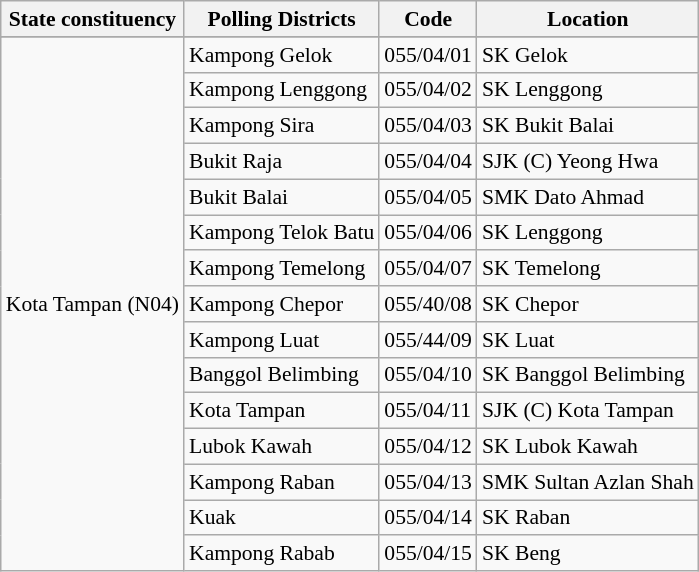<table class="wikitable sortable mw-collapsible" style="white-space:nowrap;font-size:90%">
<tr>
<th>State constituency</th>
<th>Polling Districts</th>
<th>Code</th>
<th>Location</th>
</tr>
<tr>
</tr>
<tr>
<td rowspan="15">Kota Tampan (N04)</td>
<td>Kampong Gelok</td>
<td>055/04/01</td>
<td>SK Gelok</td>
</tr>
<tr>
<td>Kampong Lenggong</td>
<td>055/04/02</td>
<td>SK Lenggong</td>
</tr>
<tr>
<td>Kampong Sira</td>
<td>055/04/03</td>
<td>SK Bukit Balai</td>
</tr>
<tr>
<td>Bukit Raja</td>
<td>055/04/04</td>
<td>SJK (C) Yeong Hwa</td>
</tr>
<tr>
<td>Bukit Balai</td>
<td>055/04/05</td>
<td>SMK Dato Ahmad</td>
</tr>
<tr>
<td>Kampong Telok Batu</td>
<td>055/04/06</td>
<td>SK Lenggong</td>
</tr>
<tr>
<td>Kampong Temelong</td>
<td>055/04/07</td>
<td>SK Temelong</td>
</tr>
<tr>
<td>Kampong Chepor</td>
<td>055/40/08</td>
<td>SK Chepor</td>
</tr>
<tr>
<td>Kampong Luat</td>
<td>055/44/09</td>
<td>SK Luat</td>
</tr>
<tr>
<td>Banggol Belimbing</td>
<td>055/04/10</td>
<td>SK Banggol Belimbing</td>
</tr>
<tr>
<td>Kota Tampan</td>
<td>055/04/11</td>
<td>SJK (C) Kota Tampan</td>
</tr>
<tr>
<td>Lubok Kawah</td>
<td>055/04/12</td>
<td>SK Lubok Kawah</td>
</tr>
<tr>
<td>Kampong Raban</td>
<td>055/04/13</td>
<td>SMK Sultan Azlan Shah</td>
</tr>
<tr>
<td>Kuak</td>
<td>055/04/14</td>
<td>SK Raban</td>
</tr>
<tr>
<td>Kampong Rabab</td>
<td>055/04/15</td>
<td>SK Beng</td>
</tr>
</table>
